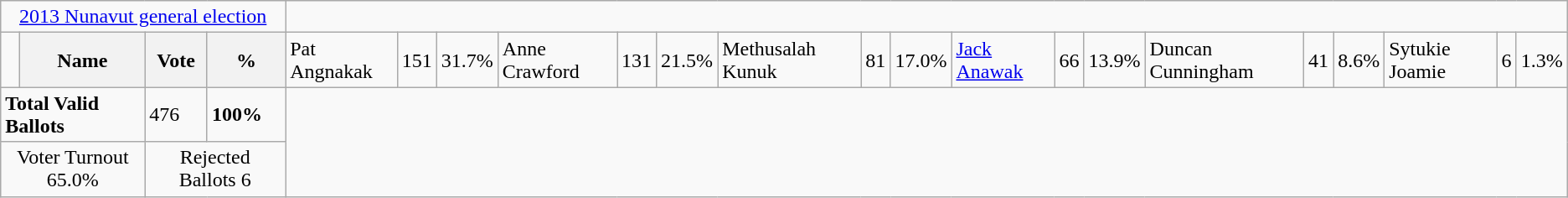<table class="wikitable">
<tr>
<td colspan=4 align=center><a href='#'>2013 Nunavut general election</a></td>
</tr>
<tr>
<td></td>
<th>Name</th>
<th>Vote</th>
<th>%<br></th>
<td>Pat Angnakak</td>
<td>151</td>
<td>31.7%<br></td>
<td>Anne Crawford</td>
<td>131</td>
<td>21.5%<br></td>
<td>Methusalah Kunuk</td>
<td>81</td>
<td>17.0%<br></td>
<td><a href='#'>Jack Anawak</a></td>
<td>66</td>
<td>13.9%<br></td>
<td>Duncan Cunningham</td>
<td>41</td>
<td>8.6%<br></td>
<td>Sytukie Joamie</td>
<td>6</td>
<td>1.3%</td>
</tr>
<tr>
<td colspan=2><strong>Total Valid Ballots</strong></td>
<td>476</td>
<td><strong>100%</strong></td>
</tr>
<tr>
<td colspan=2 align=center>Voter Turnout 65.0%</td>
<td colspan=2 align=center>Rejected Ballots 6</td>
</tr>
</table>
